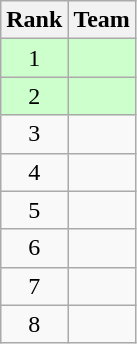<table class=wikitable style="text-align: center;">
<tr>
<th>Rank</th>
<th>Team</th>
</tr>
<tr style="background: #CCFFCC;">
<td>1</td>
<td style="text-align: left;"><strong></strong></td>
</tr>
<tr style="background: #CCFFCC;">
<td>2</td>
<td style="text-align: left;"><strong></strong></td>
</tr>
<tr>
<td>3</td>
<td style="text-align: left;"></td>
</tr>
<tr>
<td>4</td>
<td style="text-align: left;"></td>
</tr>
<tr>
<td>5</td>
<td style="text-align: left;"></td>
</tr>
<tr>
<td>6</td>
<td style="text-align: left;"></td>
</tr>
<tr>
<td>7</td>
<td style="text-align: left;"></td>
</tr>
<tr>
<td>8</td>
<td style="text-align: left;"></td>
</tr>
</table>
